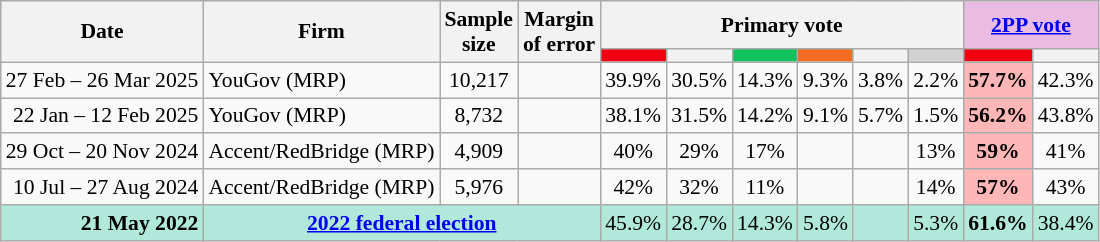<table class="nowrap wikitable tpl-blanktable" style=text-align:center;font-size:90%>
<tr>
<th rowspan=2>Date</th>
<th rowspan=2>Firm</th>
<th rowspan=2>Sample<br>size</th>
<th rowspan=2>Margin<br>of error</th>
<th colspan=6>Primary vote</th>
<th colspan=2 class=unsortable style=background:#ebbce3><a href='#'>2PP vote</a></th>
</tr>
<tr>
<th class="unsortable" style="background:#F00011"></th>
<th style=background:></th>
<th class=unsortable style=background:#10C25B></th>
<th class=unsortable style=background:#f36c21></th>
<th class=unsortable style=background:></th>
<th class=unsortable style=background:lightgray></th>
<th class="unsortable" style="background:#F00011"></th>
<th style=background:></th>
</tr>
<tr>
<td align=right>27 Feb – 26 Mar 2025</td>
<td align=left>YouGov (MRP)</td>
<td>10,217</td>
<td></td>
<td>39.9%</td>
<td>30.5%</td>
<td>14.3%</td>
<td>9.3%</td>
<td>3.8%</td>
<td>2.2%</td>
<th style="background:#FFB6B6">57.7%</th>
<td>42.3%</td>
</tr>
<tr>
<td align=right>22 Jan – 12 Feb 2025</td>
<td align=left>YouGov (MRP)</td>
<td>8,732</td>
<td></td>
<td>38.1%</td>
<td>31.5%</td>
<td>14.2%</td>
<td>9.1%</td>
<td>5.7%</td>
<td>1.5%</td>
<th style="background:#FFB6B6">56.2%</th>
<td>43.8%</td>
</tr>
<tr>
<td align=right>29 Oct – 20 Nov 2024</td>
<td align=left>Accent/RedBridge (MRP)</td>
<td>4,909</td>
<td></td>
<td>40%</td>
<td>29%</td>
<td>17%</td>
<td></td>
<td></td>
<td>13%</td>
<th style="background:#FFB6B6">59%</th>
<td>41%</td>
</tr>
<tr>
<td align=right>10 Jul – 27 Aug 2024</td>
<td align=left>Accent/RedBridge (MRP)</td>
<td>5,976</td>
<td></td>
<td>42%</td>
<td>32%</td>
<td>11%</td>
<td></td>
<td></td>
<td>14%</td>
<th style="background:#FFB6B6">57%</th>
<td>43%</td>
</tr>
<tr style=background:#b0e9db>
<td style=text-align:right data-sort-value=21-May-2022><strong>21 May 2022</strong></td>
<td colspan=3 style=text-align:center><strong><a href='#'>2022 federal election</a></strong></td>
<td>45.9%</td>
<td>28.7%</td>
<td>14.3%</td>
<td>5.8%</td>
<td></td>
<td>5.3%</td>
<td><strong>61.6%</strong></td>
<td>38.4%</td>
</tr>
</table>
